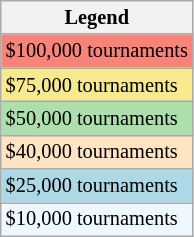<table class="wikitable" style="font-size:85%">
<tr>
<th>Legend</th>
</tr>
<tr style="background:;">
<td bgcolor=f88379>$100,000 tournaments</td>
</tr>
<tr style="background:;">
<td bgcolor=f7e98e>$75,000 tournaments</td>
</tr>
<tr style="background:;">
<td bgcolor=addfad>$50,000 tournaments</td>
</tr>
<tr style="background:#ffe4c4;">
<td>$40,000 tournaments</td>
</tr>
<tr style="background:;">
<td bgcolor=lightblue>$25,000 tournaments</td>
</tr>
<tr style="background:;">
<td bgcolor=f0f8ff>$10,000 tournaments</td>
</tr>
</table>
